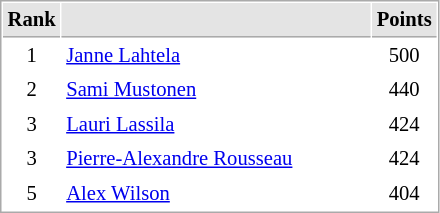<table cellspacing="1" cellpadding="3" style="border:1px solid #AAAAAA;font-size:86%">
<tr bgcolor="#E4E4E4">
<th style="border-bottom:1px solid #AAAAAA" width=10>Rank</th>
<th style="border-bottom:1px solid #AAAAAA" width=200></th>
<th style="border-bottom:1px solid #AAAAAA" width=20>Points</th>
</tr>
<tr>
<td align="center">1</td>
<td> <a href='#'>Janne Lahtela</a></td>
<td align=center>500</td>
</tr>
<tr>
<td align="center">2</td>
<td> <a href='#'>Sami Mustonen</a></td>
<td align=center>440</td>
</tr>
<tr>
<td align="center">3</td>
<td> <a href='#'>Lauri Lassila</a></td>
<td align=center>424</td>
</tr>
<tr>
<td align="center">3</td>
<td> <a href='#'>Pierre-Alexandre Rousseau</a></td>
<td align=center>424</td>
</tr>
<tr>
<td align="center">5</td>
<td> <a href='#'>Alex Wilson</a></td>
<td align=center>404</td>
</tr>
</table>
